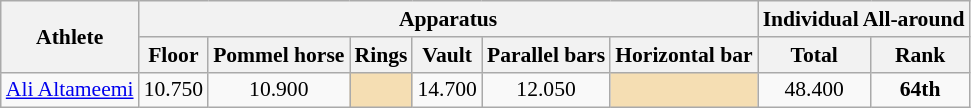<table class=wikitable style="text-align:center; font-size:90%">
<tr>
<th rowspan=2>Athlete</th>
<th colspan=6>Apparatus</th>
<th colspan=2>Individual All-around</th>
</tr>
<tr>
<th>Floor</th>
<th>Pommel horse</th>
<th>Rings</th>
<th>Vault</th>
<th>Parallel bars</th>
<th>Horizontal bar</th>
<th>Total</th>
<th>Rank</th>
</tr>
<tr>
<td><a href='#'>Ali Altameemi</a></td>
<td align="center">10.750</td>
<td align="center">10.900</td>
<td bgcolor=wheat></td>
<td align="center">14.700</td>
<td align="center">12.050</td>
<td bgcolor=wheat></td>
<td align="center">48.400</td>
<td align="center"><strong>64th</strong></td>
</tr>
</table>
